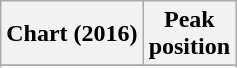<table class="wikitable sortable plainrowheaders" style="text-align:center">
<tr>
<th scope="col">Chart (2016)</th>
<th scope="col">Peak<br> position</th>
</tr>
<tr>
</tr>
<tr>
</tr>
<tr>
</tr>
</table>
